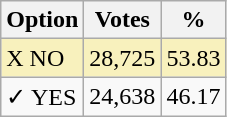<table class="wikitable">
<tr>
<th>Option</th>
<th>Votes</th>
<th>%</th>
</tr>
<tr>
<td style=background:#f8f1bd>X NO</td>
<td style=background:#f8f1bd>28,725</td>
<td style=background:#f8f1bd>53.83</td>
</tr>
<tr>
<td>✓ YES</td>
<td>24,638</td>
<td>46.17</td>
</tr>
</table>
